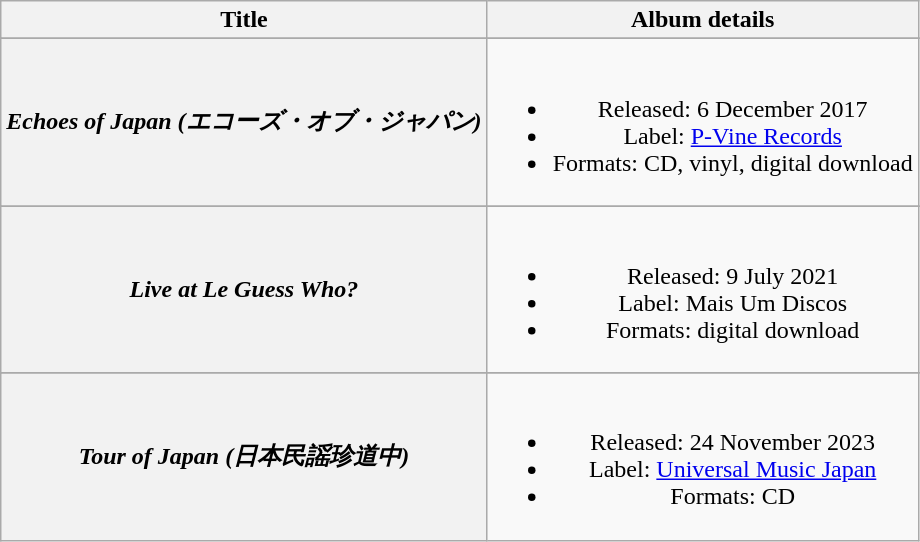<table class="wikitable plainrowheaders" style="text-align:center;">
<tr>
<th>Title</th>
<th>Album details</th>
</tr>
<tr style="font-size:smaller;">
</tr>
<tr>
<th scope="row"><em>Echoes of Japan (エコーズ・オブ・ジャパン)</em></th>
<td><br><ul><li>Released: 6 December 2017</li><li>Label: <a href='#'>P-Vine Records</a></li><li>Formats: CD, vinyl, digital download</li></ul></td>
</tr>
<tr style="font-size:smaller;">
</tr>
<tr>
<th scope="row"><em>Live at Le Guess Who?</em></th>
<td><br><ul><li>Released: 9 July 2021</li><li>Label: Mais Um Discos</li><li>Formats: digital download</li></ul></td>
</tr>
<tr style="font-size:smaller;">
</tr>
<tr>
<th scope="row"><em>Tour of Japan (日本民謡珍道中)</em></th>
<td><br><ul><li>Released: 24 November 2023</li><li>Label: <a href='#'>Universal Music Japan</a></li><li>Formats: CD</li></ul></td>
</tr>
</table>
